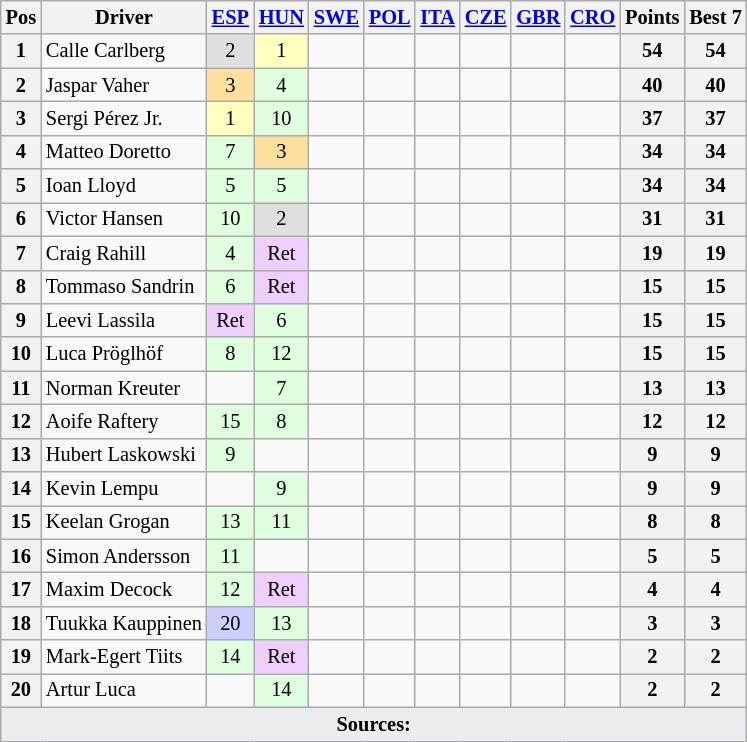<table class="wikitable" style="font-size: 85%; text-align: center">
<tr valign="top">
<th valign="middle">Pos</th>
<th valign="middle">Driver</th>
<th><a href='#'>ESP</a><br></th>
<th><a href='#'>HUN</a><br></th>
<th><a href='#'>SWE</a><br></th>
<th><a href='#'>POL</a><br></th>
<th><a href='#'>ITA</a><br></th>
<th><a href='#'>CZE</a><br></th>
<th><a href='#'>GBR</a><br></th>
<th><a href='#'>CRO</a><br></th>
<th valign="middle">Points</th>
<th valign="middle">Best 7</th>
</tr>
<tr>
<th>1</th>
<td align="left"> Calle Carlberg</td>
<td style="background:#DFDFDF;">2</td>
<td style="background:#FFFFBF;">1</td>
<td></td>
<td></td>
<td></td>
<td></td>
<td></td>
<td></td>
<th>54</th>
<th>54</th>
</tr>
<tr>
<th>2</th>
<td align="left"> Jaspar Vaher</td>
<td style="background:#FFDF9F;">3</td>
<td style="background:#DFFFDF;">4</td>
<td></td>
<td></td>
<td></td>
<td></td>
<td></td>
<td></td>
<th>40</th>
<th>40</th>
</tr>
<tr>
<th>3</th>
<td align="left"> Sergi Pérez Jr.</td>
<td style="background:#FFFFBF;">1</td>
<td style="background:#DFFFDF;">10</td>
<td></td>
<td></td>
<td></td>
<td></td>
<td></td>
<td></td>
<th>37</th>
<th>37</th>
</tr>
<tr>
<th>4</th>
<td align="left"> Matteo Doretto</td>
<td style="background:#DFFFDF;">7</td>
<td style="background:#FFDF9F;">3</td>
<td></td>
<td></td>
<td></td>
<td></td>
<td></td>
<td></td>
<th>34</th>
<th>34</th>
</tr>
<tr>
<th>5</th>
<td align="left"> Ioan Lloyd</td>
<td style="background:#DFFFDF;">5</td>
<td style="background:#DFFFDF;">5</td>
<td></td>
<td></td>
<td></td>
<td></td>
<td></td>
<td></td>
<th>34</th>
<th>34</th>
</tr>
<tr>
<th>6</th>
<td align="left"> Victor Hansen</td>
<td style="background:#DFFFDF;">10</td>
<td style="background:#DFDFDF;">2</td>
<td></td>
<td></td>
<td></td>
<td></td>
<td></td>
<td></td>
<th>31</th>
<th>31</th>
</tr>
<tr>
<th>7</th>
<td align="left"> Craig Rahill</td>
<td style="background:#DFFFDF;">4</td>
<td style="background:#EFCFFF;">Ret</td>
<td></td>
<td></td>
<td></td>
<td></td>
<td></td>
<td></td>
<th>19</th>
<th>19</th>
</tr>
<tr>
<th>8</th>
<td align="left"> Tommaso Sandrin</td>
<td style="background:#DFFFDF;">6</td>
<td style="background:#EFCFFF;">Ret</td>
<td></td>
<td></td>
<td></td>
<td></td>
<td></td>
<td></td>
<th>15</th>
<th>15</th>
</tr>
<tr>
<th>9</th>
<td align="left"> Leevi Lassila</td>
<td style="background:#EFCFFF;">Ret</td>
<td style="background:#DFFFDF;">6</td>
<td></td>
<td></td>
<td></td>
<td></td>
<td></td>
<td></td>
<th>15</th>
<th>15</th>
</tr>
<tr>
<th>10</th>
<td align="left"> Luca Pröglhöf</td>
<td style="background:#DFFFDF;">8</td>
<td style="background:#DFFFDF;">12</td>
<td></td>
<td></td>
<td></td>
<td></td>
<td></td>
<td></td>
<th>15</th>
<th>15</th>
</tr>
<tr>
<th>11</th>
<td align="left"> Norman Kreuter</td>
<td></td>
<td style="background:#DFFFDF;">7</td>
<td></td>
<td></td>
<td></td>
<td></td>
<td></td>
<td></td>
<th>13</th>
<th>13</th>
</tr>
<tr>
<th>12</th>
<td align="left"> Aoife Raftery</td>
<td style="background:#DFFFDF;">15</td>
<td style="background:#DFFFDF;">8</td>
<td></td>
<td></td>
<td></td>
<td></td>
<td></td>
<td></td>
<th>12</th>
<th>12</th>
</tr>
<tr>
<th>13</th>
<td align="left"> Hubert Laskowski</td>
<td style="background:#DFFFDF;">9</td>
<td></td>
<td></td>
<td></td>
<td></td>
<td></td>
<td></td>
<td></td>
<th>9</th>
<th>9</th>
</tr>
<tr>
<th>14</th>
<td align="left"> Kevin Lempu</td>
<td></td>
<td style="background:#DFFFDF;">9</td>
<td></td>
<td></td>
<td></td>
<td></td>
<td></td>
<td></td>
<th>9</th>
<th>9</th>
</tr>
<tr>
<th>15</th>
<td align="left"> Keelan Grogan</td>
<td style="background:#DFFFDF;">13</td>
<td style="background:#DFFFDF;">11</td>
<td></td>
<td></td>
<td></td>
<td></td>
<td></td>
<td></td>
<th>8</th>
<th>8</th>
</tr>
<tr>
<th>16</th>
<td align="left"> Simon Andersson</td>
<td style="background:#DFFFDF;">11</td>
<td></td>
<td></td>
<td></td>
<td></td>
<td></td>
<td></td>
<td></td>
<th>5</th>
<th>5</th>
</tr>
<tr>
<th>17</th>
<td align="left"> Maxim Decock</td>
<td style="background:#DFFFDF;">12</td>
<td style="background:#EFCFFF;">Ret</td>
<td></td>
<td></td>
<td></td>
<td></td>
<td></td>
<td></td>
<th>4</th>
<th>4</th>
</tr>
<tr>
<th>18</th>
<td align="left"> Tuukka Kauppinen</td>
<td style="background:#CFCFFF;">20</td>
<td style="background:#DFFFDF;">13</td>
<td></td>
<td></td>
<td></td>
<td></td>
<td></td>
<td></td>
<th>3</th>
<th>3</th>
</tr>
<tr>
<th>19</th>
<td align="left"> Mark-Egert Tiits</td>
<td style="background:#DFFFDF;">14</td>
<td style="background:#EFCFFF;">Ret</td>
<td></td>
<td></td>
<td></td>
<td></td>
<td></td>
<td></td>
<th>2</th>
<th>2</th>
</tr>
<tr>
<th>20</th>
<td align="left"> Artur Luca</td>
<td></td>
<td style="background:#DFFFDF;">14</td>
<td></td>
<td></td>
<td></td>
<td></td>
<td></td>
<td></td>
<th>2</th>
<th>2</th>
</tr>
<tr>
<td colspan="12" style="background-color:#EAECF0;text-align:center"><strong>Sources:</strong></td>
</tr>
</table>
